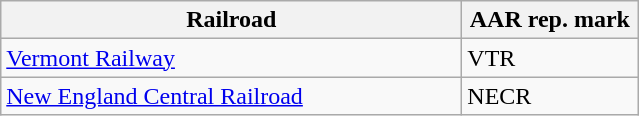<table class="wikitable" border="1">
<tr>
<th width="300px">Railroad</th>
<th width="110px">AAR rep. mark</th>
</tr>
<tr>
<td width="300px"><a href='#'>Vermont Railway</a></td>
<td width="110px">VTR</td>
</tr>
<tr>
<td width="300px"><a href='#'>New England Central Railroad</a></td>
<td width="110px">NECR</td>
</tr>
</table>
